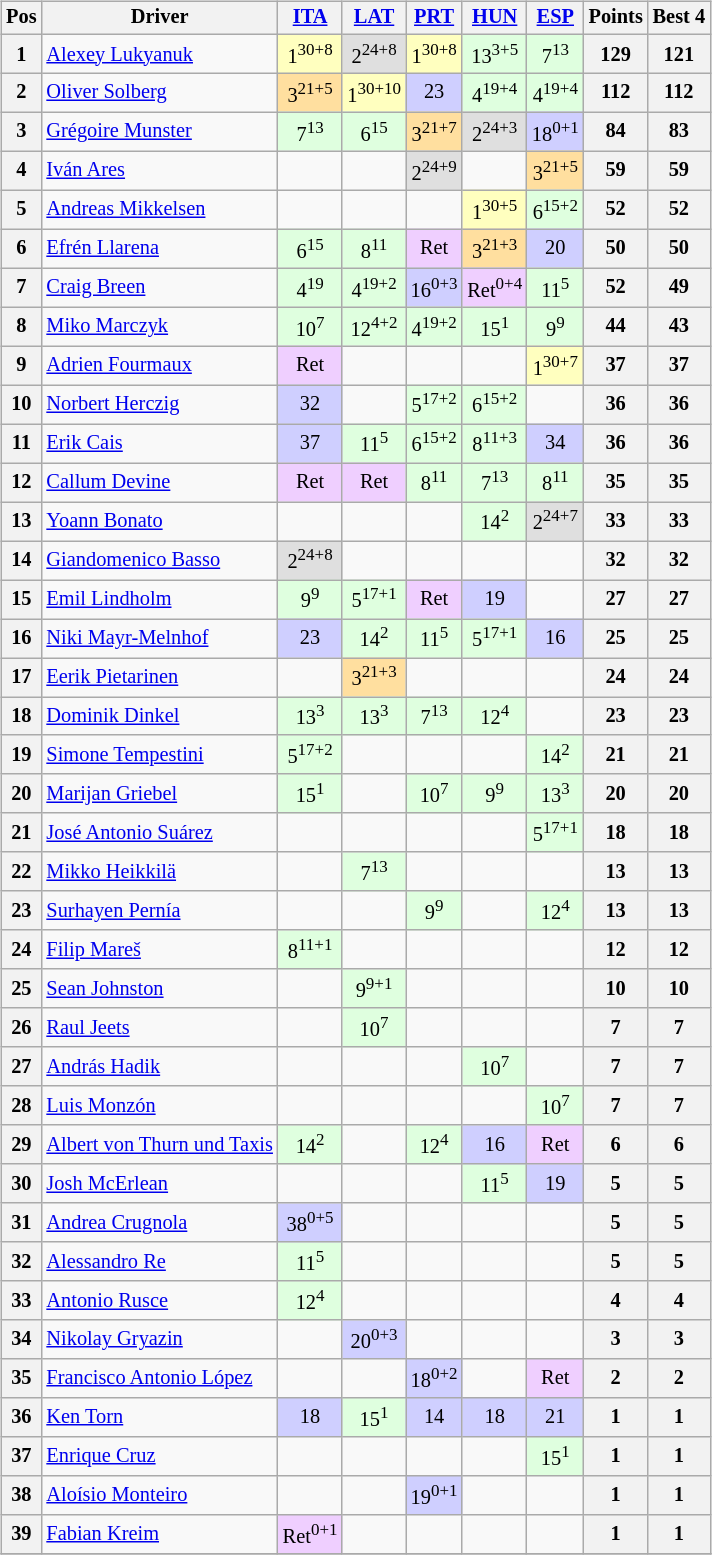<table>
<tr>
<td><br><table class="wikitable" style="font-size: 85%; text-align: center;">
<tr valign="top">
<th valign="middle">Pos</th>
<th valign="middle">Driver</th>
<th><a href='#'>ITA</a><br></th>
<th><a href='#'>LAT</a><br></th>
<th><a href='#'>PRT</a><br></th>
<th><a href='#'>HUN</a><br></th>
<th><a href='#'>ESP</a><br></th>
<th valign="middle">Points</th>
<th valign="middle">Best 4</th>
</tr>
<tr>
<th>1</th>
<td align=left> <a href='#'>Alexey Lukyanuk</a></td>
<td style="background:#FFFFBF;">1<sup>30+8</sup></td>
<td style="background:#DFDFDF;">2<sup>24+8</sup></td>
<td style="background:#FFFFBF;">1<sup>30+8</sup></td>
<td style="background:#DFFFDF;">13<sup>3+5</sup></td>
<td style="background:#DFFFDF;">7<sup>13</sup></td>
<th>129</th>
<th>121</th>
</tr>
<tr>
<th>2</th>
<td align=left> <a href='#'>Oliver Solberg</a></td>
<td style="background:#FFDF9F;">3<sup>21+5</sup></td>
<td style="background:#FFFFBF;">1<sup>30+10</sup></td>
<td style="background:#CFCFFF;">23</td>
<td style="background:#DFFFDF;">4<sup>19+4</sup></td>
<td style="background:#DFFFDF;">4<sup>19+4</sup></td>
<th>112</th>
<th>112</th>
</tr>
<tr>
<th>3</th>
<td align=left> <a href='#'>Grégoire Munster</a></td>
<td style="background:#DFFFDF;">7<sup>13</sup></td>
<td style="background:#DFFFDF;">6<sup>15</sup></td>
<td style="background:#FFDF9F;">3<sup>21+7</sup></td>
<td style="background:#DFDFDF;">2<sup>24+3</sup></td>
<td style="background:#CFCFFF;">18<sup>0+1</sup></td>
<th>84</th>
<th>83</th>
</tr>
<tr>
<th>4</th>
<td align=left> <a href='#'>Iván Ares</a></td>
<td></td>
<td></td>
<td style="background:#DFDFDF;">2<sup>24+9</sup></td>
<td></td>
<td style="background:#FFDF9F;">3<sup>21+5</sup></td>
<th>59</th>
<th>59</th>
</tr>
<tr>
<th>5</th>
<td align=left> <a href='#'>Andreas Mikkelsen</a></td>
<td></td>
<td></td>
<td></td>
<td style="background:#FFFFBF;">1<sup>30+5</sup></td>
<td style="background:#DFFFDF;">6<sup>15+2</sup></td>
<th>52</th>
<th>52</th>
</tr>
<tr>
<th>6</th>
<td align=left> <a href='#'>Efrén Llarena</a></td>
<td style="background:#DFFFDF;">6<sup>15</sup></td>
<td style="background:#DFFFDF;">8<sup>11</sup></td>
<td style="background:#EFCFFF;">Ret</td>
<td style="background:#FFDF9F;">3<sup>21+3</sup></td>
<td style="background:#CFCFFF;">20</td>
<th>50</th>
<th>50</th>
</tr>
<tr>
<th>7</th>
<td align=left> <a href='#'>Craig Breen</a></td>
<td style="background:#DFFFDF;">4<sup>19</sup></td>
<td style="background:#DFFFDF;">4<sup>19+2</sup></td>
<td style="background:#CFCFFF;">16<sup>0+3</sup></td>
<td style="background:#EFCFFF;">Ret<sup>0+4</sup></td>
<td style="background:#DFFFDF;">11<sup>5</sup></td>
<th>52</th>
<th>49</th>
</tr>
<tr>
<th>8</th>
<td align=left> <a href='#'>Miko Marczyk</a></td>
<td style="background:#DFFFDF;">10<sup>7</sup></td>
<td style="background:#DFFFDF;">12<sup>4+2</sup></td>
<td style="background:#DFFFDF;">4<sup>19+2</sup></td>
<td style="background:#DFFFDF;">15<sup>1</sup></td>
<td style="background:#DFFFDF;">9<sup>9</sup></td>
<th>44</th>
<th>43</th>
</tr>
<tr>
<th>9</th>
<td align=left> <a href='#'>Adrien Fourmaux</a></td>
<td style="background:#EFCFFF;">Ret</td>
<td></td>
<td></td>
<td></td>
<td style="background:#FFFFBF;">1<sup>30+7</sup></td>
<th>37</th>
<th>37</th>
</tr>
<tr>
<th>10</th>
<td align=left> <a href='#'>Norbert Herczig</a></td>
<td style="background:#CFCFFF;">32</td>
<td></td>
<td style="background:#DFFFDF;">5<sup>17+2</sup></td>
<td style="background:#DFFFDF;">6<sup>15+2</sup></td>
<td></td>
<th>36</th>
<th>36</th>
</tr>
<tr>
<th>11</th>
<td align=left> <a href='#'>Erik Cais</a></td>
<td style="background:#CFCFFF;">37</td>
<td style="background:#DFFFDF;">11<sup>5</sup></td>
<td style="background:#DFFFDF;">6<sup>15+2</sup></td>
<td style="background:#DFFFDF;">8<sup>11+3</sup></td>
<td style="background:#CFCFFF;">34</td>
<th>36</th>
<th>36</th>
</tr>
<tr>
<th>12</th>
<td align=left> <a href='#'>Callum Devine</a></td>
<td style="background:#EFCFFF;">Ret</td>
<td style="background:#EFCFFF;">Ret</td>
<td style="background:#DFFFDF;">8<sup>11</sup></td>
<td style="background:#DFFFDF;">7<sup>13</sup></td>
<td style="background:#DFFFDF;">8<sup>11</sup></td>
<th>35</th>
<th>35</th>
</tr>
<tr>
<th>13</th>
<td align=left> <a href='#'>Yoann Bonato</a></td>
<td></td>
<td></td>
<td></td>
<td style="background:#DFFFDF;">14<sup>2</sup></td>
<td style="background:#DFDFDF;">2<sup>24+7</sup></td>
<th>33</th>
<th>33</th>
</tr>
<tr>
<th>14</th>
<td align=left> <a href='#'>Giandomenico Basso</a></td>
<td style="background:#DFDFDF;">2<sup>24+8</sup></td>
<td></td>
<td></td>
<td></td>
<td></td>
<th>32</th>
<th>32</th>
</tr>
<tr>
<th>15</th>
<td align=left> <a href='#'>Emil Lindholm</a></td>
<td style="background:#DFFFDF;">9<sup>9</sup></td>
<td style="background:#DFFFDF;">5<sup>17+1</sup></td>
<td style="background:#EFCFFF;">Ret</td>
<td style="background:#CFCFFF;">19</td>
<td></td>
<th>27</th>
<th>27</th>
</tr>
<tr>
<th>16</th>
<td align=left> <a href='#'>Niki Mayr-Melnhof</a></td>
<td style="background:#CFCFFF;">23</td>
<td style="background:#DFFFDF;">14<sup>2</sup></td>
<td style="background:#DFFFDF;">11<sup>5</sup></td>
<td style="background:#DFFFDF;">5<sup>17+1</sup></td>
<td style="background:#CFCFFF;">16</td>
<th>25</th>
<th>25</th>
</tr>
<tr>
<th>17</th>
<td align=left> <a href='#'>Eerik Pietarinen</a></td>
<td></td>
<td style="background:#FFDF9F;">3<sup>21+3</sup></td>
<td></td>
<td></td>
<td></td>
<th>24</th>
<th>24</th>
</tr>
<tr>
<th>18</th>
<td align=left> <a href='#'>Dominik Dinkel</a></td>
<td style="background:#DFFFDF;">13<sup>3</sup></td>
<td style="background:#DFFFDF;">13<sup>3</sup></td>
<td style="background:#DFFFDF;">7<sup>13</sup></td>
<td style="background:#DFFFDF;">12<sup>4</sup></td>
<td></td>
<th>23</th>
<th>23</th>
</tr>
<tr>
<th>19</th>
<td align=left> <a href='#'>Simone Tempestini</a></td>
<td style="background:#DFFFDF;">5<sup>17+2</sup></td>
<td></td>
<td></td>
<td></td>
<td style="background:#DFFFDF;">14<sup>2</sup></td>
<th>21</th>
<th>21</th>
</tr>
<tr>
<th>20</th>
<td align=left> <a href='#'>Marijan Griebel</a></td>
<td style="background:#DFFFDF;">15<sup>1</sup></td>
<td></td>
<td style="background:#DFFFDF;">10<sup>7</sup></td>
<td style="background:#DFFFDF;">9<sup>9</sup></td>
<td style="background:#DFFFDF;">13<sup>3</sup></td>
<th>20</th>
<th>20</th>
</tr>
<tr>
<th>21</th>
<td align=left> <a href='#'>José Antonio Suárez</a></td>
<td></td>
<td></td>
<td></td>
<td></td>
<td style="background:#DFFFDF;">5<sup>17+1</sup></td>
<th>18</th>
<th>18</th>
</tr>
<tr>
<th>22</th>
<td align=left> <a href='#'>Mikko Heikkilä</a></td>
<td></td>
<td style="background:#DFFFDF;">7<sup>13</sup></td>
<td></td>
<td></td>
<td></td>
<th>13</th>
<th>13</th>
</tr>
<tr>
<th>23</th>
<td align=left> <a href='#'>Surhayen Pernía</a></td>
<td></td>
<td></td>
<td style="background:#DFFFDF;">9<sup>9</sup></td>
<td></td>
<td style="background:#DFFFDF;">12<sup>4</sup></td>
<th>13</th>
<th>13</th>
</tr>
<tr>
<th>24</th>
<td align=left> <a href='#'>Filip Mareš</a></td>
<td style="background:#DFFFDF;">8<sup>11+1</sup></td>
<td></td>
<td></td>
<td></td>
<td></td>
<th>12</th>
<th>12</th>
</tr>
<tr>
<th>25</th>
<td align=left> <a href='#'>Sean Johnston</a></td>
<td></td>
<td style="background:#DFFFDF;">9<sup>9+1</sup></td>
<td></td>
<td></td>
<td></td>
<th>10</th>
<th>10</th>
</tr>
<tr>
<th>26</th>
<td align=left> <a href='#'>Raul Jeets</a></td>
<td></td>
<td style="background:#DFFFDF;">10<sup>7</sup></td>
<td></td>
<td></td>
<td></td>
<th>7</th>
<th>7</th>
</tr>
<tr>
<th>27</th>
<td align=left> <a href='#'>András Hadik</a></td>
<td></td>
<td></td>
<td></td>
<td style="background:#DFFFDF;">10<sup>7</sup></td>
<td></td>
<th>7</th>
<th>7</th>
</tr>
<tr>
<th>28</th>
<td align=left> <a href='#'>Luis Monzón</a></td>
<td></td>
<td></td>
<td></td>
<td></td>
<td style="background:#DFFFDF;">10<sup>7</sup></td>
<th>7</th>
<th>7</th>
</tr>
<tr>
<th>29</th>
<td align=left> <a href='#'>Albert von Thurn und Taxis</a></td>
<td style="background:#DFFFDF;">14<sup>2</sup></td>
<td></td>
<td style="background:#DFFFDF;">12<sup>4</sup></td>
<td style="background:#CFCFFF;">16</td>
<td style="background:#EFCFFF;">Ret</td>
<th>6</th>
<th>6</th>
</tr>
<tr>
<th>30</th>
<td align=left> <a href='#'>Josh McErlean</a></td>
<td></td>
<td></td>
<td></td>
<td style="background:#DFFFDF;">11<sup>5</sup></td>
<td style="background:#CFCFFF;">19</td>
<th>5</th>
<th>5</th>
</tr>
<tr>
<th>31</th>
<td align=left> <a href='#'>Andrea Crugnola</a></td>
<td style="background:#CFCFFF;">38<sup>0+5</sup></td>
<td></td>
<td></td>
<td></td>
<td></td>
<th>5</th>
<th>5</th>
</tr>
<tr>
<th>32</th>
<td align=left> <a href='#'>Alessandro Re</a></td>
<td style="background:#DFFFDF;">11<sup>5</sup></td>
<td></td>
<td></td>
<td></td>
<td></td>
<th>5</th>
<th>5</th>
</tr>
<tr>
<th>33</th>
<td align=left> <a href='#'>Antonio Rusce</a></td>
<td style="background:#DFFFDF;">12<sup>4</sup></td>
<td></td>
<td></td>
<td></td>
<td></td>
<th>4</th>
<th>4</th>
</tr>
<tr>
<th>34</th>
<td align=left> <a href='#'>Nikolay Gryazin</a></td>
<td></td>
<td style="background:#CFCFFF;">20<sup>0+3</sup></td>
<td></td>
<td></td>
<td></td>
<th>3</th>
<th>3</th>
</tr>
<tr>
<th>35</th>
<td align=left> <a href='#'>Francisco Antonio López</a></td>
<td></td>
<td></td>
<td style="background:#CFCFFF;">18<sup>0+2</sup></td>
<td></td>
<td style="background:#EFCFFF;">Ret</td>
<th>2</th>
<th>2</th>
</tr>
<tr>
<th>36</th>
<td align=left> <a href='#'>Ken Torn</a></td>
<td style="background:#CFCFFF;">18</td>
<td style="background:#DFFFDF;">15<sup>1</sup></td>
<td style="background:#CFCFFF;">14</td>
<td style="background:#CFCFFF;">18</td>
<td style="background:#CFCFFF;">21</td>
<th>1</th>
<th>1</th>
</tr>
<tr>
<th>37</th>
<td align=left> <a href='#'>Enrique Cruz</a></td>
<td></td>
<td></td>
<td></td>
<td></td>
<td style="background:#DFFFDF;">15<sup>1</sup></td>
<th>1</th>
<th>1</th>
</tr>
<tr>
<th>38</th>
<td align=left> <a href='#'>Aloísio Monteiro</a></td>
<td></td>
<td></td>
<td style="background:#CFCFFF;">19<sup>0+1</sup></td>
<td></td>
<td></td>
<th>1</th>
<th>1</th>
</tr>
<tr>
<th>39</th>
<td align=left> <a href='#'>Fabian Kreim</a></td>
<td style="background:#EFCFFF;">Ret<sup>0+1</sup></td>
<td></td>
<td></td>
<td></td>
<td></td>
<th>1</th>
<th>1</th>
</tr>
<tr>
</tr>
</table>
</td>
<td valign="top"><br></td>
</tr>
</table>
